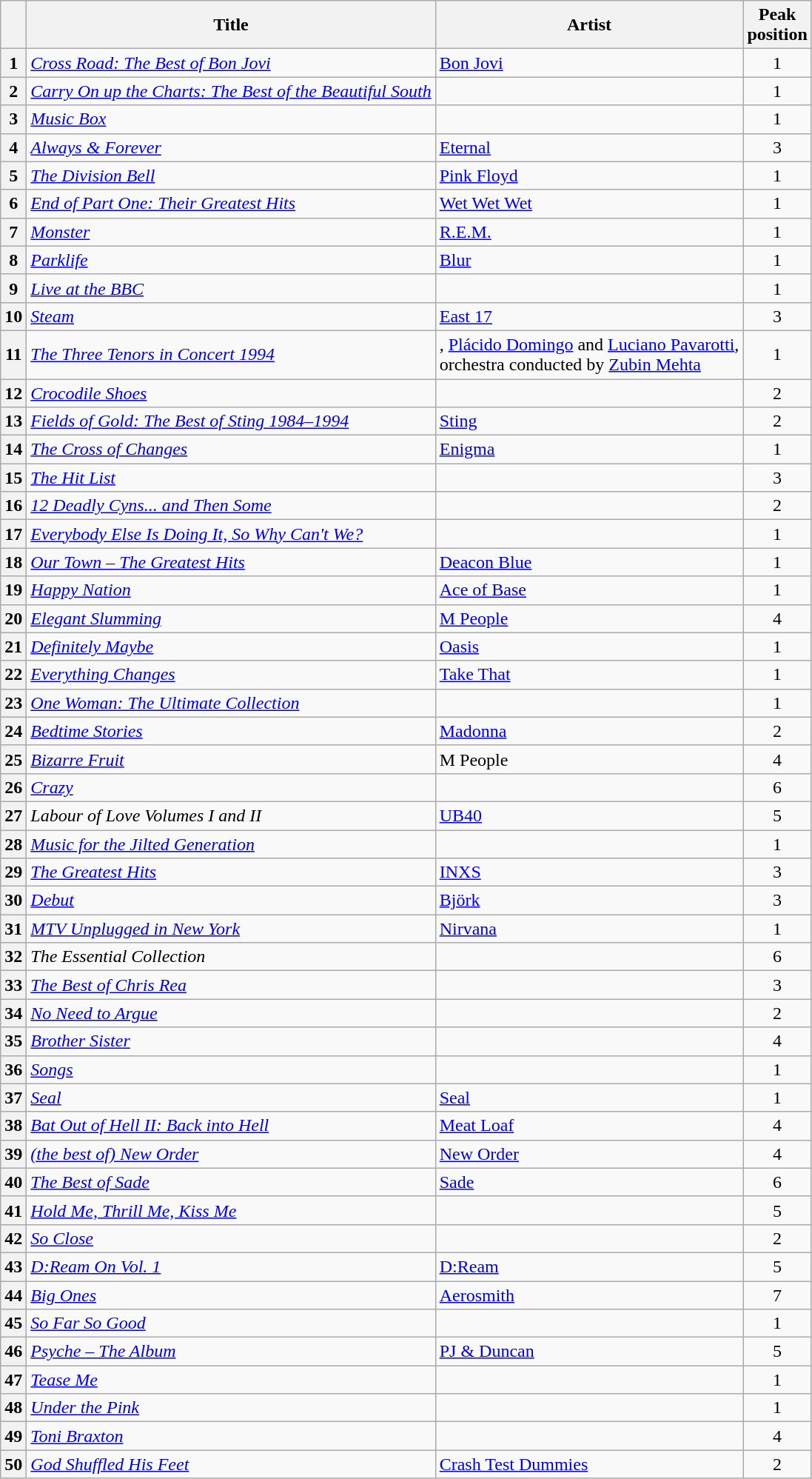<table class="wikitable sortable plainrowheaders">
<tr>
<th scope=col></th>
<th scope=col>Title</th>
<th scope=col>Artist</th>
<th scope=col>Peak<br>position</th>
</tr>
<tr>
<th scope=row style="text-align:center;">1</th>
<td><em><a href='#'>Cross Road: The Best of Bon Jovi</a></em></td>
<td><a href='#'>Bon Jovi</a></td>
<td align="center">1</td>
</tr>
<tr>
<th scope=row style="text-align:center;">2</th>
<td><em><a href='#'>Carry On up the Charts: The Best of the Beautiful South</a></em></td>
<td></td>
<td align="center">1</td>
</tr>
<tr>
<th scope=row style="text-align:center;">3</th>
<td><em><a href='#'>Music Box</a></em></td>
<td></td>
<td align="center">1</td>
</tr>
<tr>
<th scope=row style="text-align:center;">4</th>
<td><em><a href='#'>Always & Forever</a></em></td>
<td><a href='#'>Eternal</a></td>
<td align="center">3</td>
</tr>
<tr>
<th scope=row style="text-align:center;">5</th>
<td><em><a href='#'>The Division Bell</a></em></td>
<td><a href='#'>Pink Floyd</a></td>
<td align="center">1</td>
</tr>
<tr>
<th scope=row style="text-align:center;">6</th>
<td><em><a href='#'>End of Part One: Their Greatest Hits</a></em></td>
<td><a href='#'>Wet Wet Wet</a></td>
<td align="center">1</td>
</tr>
<tr>
<th scope=row style="text-align:center;">7</th>
<td><em><a href='#'>Monster</a></em></td>
<td><a href='#'>R.E.M.</a></td>
<td align="center">1</td>
</tr>
<tr>
<th scope=row style="text-align:center;">8</th>
<td><em><a href='#'>Parklife</a></em></td>
<td><a href='#'>Blur</a></td>
<td align="center">1</td>
</tr>
<tr>
<th scope=row style="text-align:center;">9</th>
<td><em><a href='#'>Live at the BBC</a></em></td>
<td></td>
<td align="center">1</td>
</tr>
<tr>
<th scope=row style="text-align:center;">10</th>
<td><em><a href='#'>Steam</a></em></td>
<td><a href='#'>East 17</a></td>
<td align="center">3</td>
</tr>
<tr>
<th scope=row style="text-align:center;">11</th>
<td><em><a href='#'>The Three Tenors in Concert 1994</a></em></td>
<td>, <a href='#'>Plácido Domingo</a> and <a href='#'>Luciano Pavarotti</a>,<br> orchestra conducted by <a href='#'>Zubin Mehta</a></td>
<td align="center">1</td>
</tr>
<tr>
<th scope=row style="text-align:center;">12</th>
<td><em><a href='#'>Crocodile Shoes</a></em></td>
<td></td>
<td align="center">2</td>
</tr>
<tr>
<th scope=row style="text-align:center;">13</th>
<td><em><a href='#'>Fields of Gold: The Best of Sting 1984–1994</a></em></td>
<td><a href='#'>Sting</a></td>
<td align="center">2</td>
</tr>
<tr>
<th scope=row style="text-align:center;">14</th>
<td><em><a href='#'>The Cross of Changes</a></em></td>
<td><a href='#'>Enigma</a></td>
<td align="center">1</td>
</tr>
<tr>
<th scope=row style="text-align:center;">15</th>
<td><em><a href='#'>The Hit List</a></em></td>
<td></td>
<td align="center">3</td>
</tr>
<tr>
<th scope=row style="text-align:center;">16</th>
<td><em><a href='#'>12 Deadly Cyns... and Then Some</a></em></td>
<td></td>
<td align="center">2</td>
</tr>
<tr>
<th scope=row style="text-align:center;">17</th>
<td><em><a href='#'>Everybody Else Is Doing It, So Why Can't We?</a></em></td>
<td></td>
<td align="center">1</td>
</tr>
<tr>
<th scope=row style="text-align:center;">18</th>
<td><em><a href='#'>Our Town – The Greatest Hits</a></em></td>
<td><a href='#'>Deacon Blue</a></td>
<td align="center">1</td>
</tr>
<tr>
<th scope=row style="text-align:center;">19</th>
<td><em><a href='#'>Happy Nation</a></em></td>
<td><a href='#'>Ace of Base</a></td>
<td align="center">1</td>
</tr>
<tr>
<th scope=row style="text-align:center;">20</th>
<td><em><a href='#'>Elegant Slumming</a></em></td>
<td><a href='#'>M People</a></td>
<td align="center">4</td>
</tr>
<tr>
<th scope=row style="text-align:center;">21</th>
<td><em><a href='#'>Definitely Maybe</a></em></td>
<td><a href='#'>Oasis</a></td>
<td align="center">1</td>
</tr>
<tr>
<th scope=row style="text-align:center;">22</th>
<td><em><a href='#'>Everything Changes</a></em></td>
<td><a href='#'>Take That</a></td>
<td align="center">1</td>
</tr>
<tr>
<th scope=row style="text-align:center;">23</th>
<td><em><a href='#'>One Woman: The Ultimate Collection</a></em></td>
<td></td>
<td align="center">1</td>
</tr>
<tr>
<th scope=row style="text-align:center;">24</th>
<td><em><a href='#'>Bedtime Stories</a></em></td>
<td><a href='#'>Madonna</a></td>
<td align="center">2</td>
</tr>
<tr>
<th scope=row style="text-align:center;">25</th>
<td><em><a href='#'>Bizarre Fruit</a></em></td>
<td>M People</td>
<td align="center">4</td>
</tr>
<tr>
<th scope=row style="text-align:center;">26</th>
<td><em><a href='#'>Crazy</a></em></td>
<td></td>
<td align="center">6</td>
</tr>
<tr>
<th scope=row style="text-align:center;">27</th>
<td><em>Labour of Love Volumes I and II</em></td>
<td><a href='#'>UB40</a></td>
<td align="center">5</td>
</tr>
<tr>
<th scope=row style="text-align:center;">28</th>
<td><em><a href='#'>Music for the Jilted Generation</a></em></td>
<td></td>
<td align="center">1</td>
</tr>
<tr>
<th scope=row style="text-align:center;">29</th>
<td><em><a href='#'>The Greatest Hits</a></em></td>
<td><a href='#'>INXS</a></td>
<td align="center">3</td>
</tr>
<tr>
<th scope=row style="text-align:center;">30</th>
<td><em><a href='#'>Debut</a></em></td>
<td><a href='#'>Björk</a></td>
<td align="center">3</td>
</tr>
<tr>
<th scope=row style="text-align:center;">31</th>
<td><em><a href='#'>MTV Unplugged in New York</a></em></td>
<td><a href='#'>Nirvana</a></td>
<td align="center">1</td>
</tr>
<tr>
<th scope=row style="text-align:center;">32</th>
<td><em>The Essential Collection</em></td>
<td></td>
<td align="center">6</td>
</tr>
<tr>
<th scope=row style="text-align:center;">33</th>
<td><em><a href='#'>The Best of Chris Rea</a></em></td>
<td></td>
<td align="center">3</td>
</tr>
<tr>
<th scope=row style="text-align:center;">34</th>
<td><em><a href='#'>No Need to Argue</a></em></td>
<td></td>
<td align="center">2</td>
</tr>
<tr>
<th scope=row style="text-align:center;">35</th>
<td><em><a href='#'>Brother Sister</a></em></td>
<td></td>
<td align="center">4</td>
</tr>
<tr>
<th scope=row style="text-align:center;">36</th>
<td><em><a href='#'>Songs</a></em></td>
<td></td>
<td align="center">1</td>
</tr>
<tr>
<th scope=row style="text-align:center;">37</th>
<td><em><a href='#'>Seal</a></em></td>
<td><a href='#'>Seal</a></td>
<td align="center">1</td>
</tr>
<tr>
<th scope=row style="text-align:center;">38</th>
<td><em><a href='#'>Bat Out of Hell II: Back into Hell</a></em></td>
<td><a href='#'>Meat Loaf</a></td>
<td align="center">4</td>
</tr>
<tr>
<th scope=row style="text-align:center;">39</th>
<td><em><a href='#'>(the best of) New Order</a></em></td>
<td><a href='#'>New Order</a></td>
<td align="center">4</td>
</tr>
<tr>
<th scope=row style="text-align:center;">40</th>
<td><em><a href='#'>The Best of Sade</a></em></td>
<td><a href='#'>Sade</a></td>
<td align="center">6</td>
</tr>
<tr>
<th scope=row style="text-align:center;">41</th>
<td><em><a href='#'>Hold Me, Thrill Me, Kiss Me</a></em></td>
<td></td>
<td align="center">5</td>
</tr>
<tr>
<th scope=row style="text-align:center;">42</th>
<td><em><a href='#'>So Close</a></em></td>
<td></td>
<td align="center">2</td>
</tr>
<tr>
<th scope=row style="text-align:center;">43</th>
<td><em><a href='#'>D:Ream On Vol. 1</a></em></td>
<td><a href='#'>D:Ream</a></td>
<td align="center">5</td>
</tr>
<tr>
<th scope=row style="text-align:center;">44</th>
<td><em><a href='#'>Big Ones</a></em></td>
<td><a href='#'>Aerosmith</a></td>
<td align="center">7</td>
</tr>
<tr>
<th scope=row style="text-align:center;">45</th>
<td><em><a href='#'>So Far So Good</a></em></td>
<td></td>
<td align="center">1</td>
</tr>
<tr>
<th scope=row style="text-align:center;">46</th>
<td><em><a href='#'>Psyche – The Album</a></em></td>
<td><a href='#'>PJ & Duncan</a></td>
<td align="center">5</td>
</tr>
<tr>
<th scope=row style="text-align:center;">47</th>
<td><em><a href='#'>Tease Me</a></em></td>
<td></td>
<td align="center">1</td>
</tr>
<tr>
<th scope=row style="text-align:center;">48</th>
<td><em><a href='#'>Under the Pink</a></em></td>
<td></td>
<td align="center">1</td>
</tr>
<tr>
<th scope=row style="text-align:center;">49</th>
<td><em><a href='#'>Toni Braxton</a></em></td>
<td></td>
<td align="center">4</td>
</tr>
<tr>
<th scope=row style="text-align:center;">50</th>
<td><em><a href='#'>God Shuffled His Feet</a></em></td>
<td><a href='#'>Crash Test Dummies</a></td>
<td align="center">2</td>
</tr>
</table>
